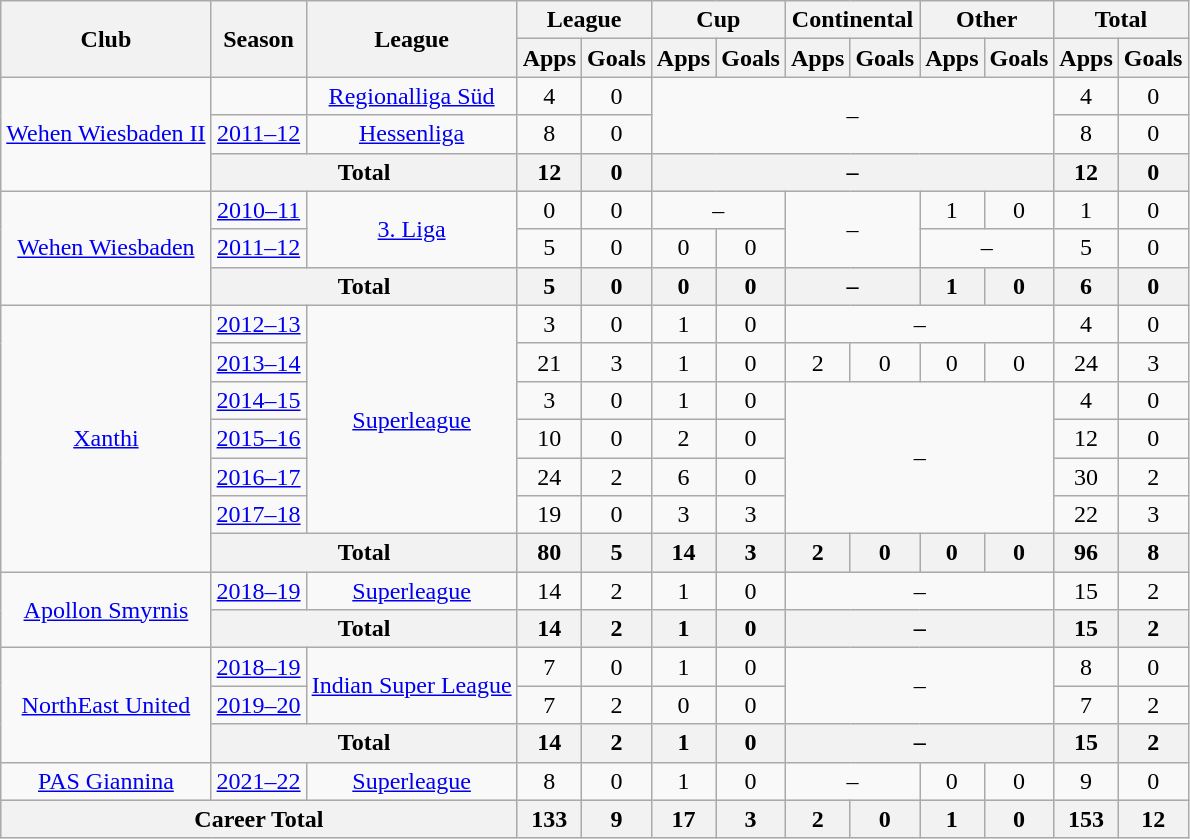<table class="wikitable" style="text-align: center;">
<tr>
<th rowspan="2">Club</th>
<th rowspan="2">Season</th>
<th rowspan="2">League</th>
<th colspan="2">League</th>
<th colspan="2">Cup</th>
<th colspan="2">Continental</th>
<th colspan="2">Other</th>
<th colspan="2">Total</th>
</tr>
<tr>
<th>Apps</th>
<th>Goals</th>
<th>Apps</th>
<th>Goals</th>
<th>Apps</th>
<th>Goals</th>
<th>Apps</th>
<th>Goals</th>
<th>Apps</th>
<th>Goals</th>
</tr>
<tr>
<td rowspan="3"><a href='#'>Wehen Wiesbaden II</a></td>
<td></td>
<td><a href='#'>Regionalliga Süd</a></td>
<td>4</td>
<td>0</td>
<td colspan="6" rowspan="2">–</td>
<td>4</td>
<td>0</td>
</tr>
<tr>
<td><a href='#'>2011–12</a></td>
<td><a href='#'>Hessenliga</a></td>
<td>8</td>
<td>0</td>
<td>8</td>
<td>0</td>
</tr>
<tr bgcolor="gainsboro">
<th colspan="2">Total</th>
<th>12</th>
<th>0</th>
<th colspan="6">–</th>
<th>12</th>
<th>0</th>
</tr>
<tr>
<td rowspan="3"><a href='#'>Wehen Wiesbaden</a></td>
<td><a href='#'>2010–11</a></td>
<td rowspan="2"><a href='#'>3. Liga</a></td>
<td>0</td>
<td>0</td>
<td colspan="2">–</td>
<td colspan="2" rowspan="2">–</td>
<td>1</td>
<td>0</td>
<td>1</td>
<td>0</td>
</tr>
<tr>
<td><a href='#'>2011–12</a></td>
<td>5</td>
<td>0</td>
<td>0</td>
<td>0</td>
<td colspan="2">–</td>
<td>5</td>
<td>0</td>
</tr>
<tr bgcolor="gainsboro">
<th colspan="2">Total</th>
<th>5</th>
<th>0</th>
<th>0</th>
<th>0</th>
<th colspan="2">–</th>
<th>1</th>
<th>0</th>
<th>6</th>
<th>0</th>
</tr>
<tr>
<td rowspan="7"><a href='#'>Xanthi</a></td>
<td><a href='#'>2012–13</a></td>
<td rowspan="6"><a href='#'>Superleague</a></td>
<td>3</td>
<td>0</td>
<td>1</td>
<td>0</td>
<td colspan="4">–</td>
<td>4</td>
<td>0</td>
</tr>
<tr>
<td><a href='#'>2013–14</a></td>
<td>21</td>
<td>3</td>
<td>1</td>
<td>0</td>
<td>2</td>
<td>0</td>
<td>0</td>
<td>0</td>
<td>24</td>
<td>3</td>
</tr>
<tr>
<td><a href='#'>2014–15</a></td>
<td>3</td>
<td>0</td>
<td>1</td>
<td>0</td>
<td colspan="4" rowspan="4">–</td>
<td>4</td>
<td>0</td>
</tr>
<tr>
<td><a href='#'>2015–16</a></td>
<td>10</td>
<td>0</td>
<td>2</td>
<td>0</td>
<td>12</td>
<td>0</td>
</tr>
<tr>
<td><a href='#'>2016–17</a></td>
<td>24</td>
<td>2</td>
<td>6</td>
<td>0</td>
<td>30</td>
<td>2</td>
</tr>
<tr>
<td><a href='#'>2017–18</a></td>
<td>19</td>
<td>0</td>
<td>3</td>
<td>3</td>
<td>22</td>
<td>3</td>
</tr>
<tr bgcolor="gainsboro">
<th colspan="2">Total</th>
<th>80</th>
<th>5</th>
<th>14</th>
<th>3</th>
<th>2</th>
<th>0</th>
<th>0</th>
<th>0</th>
<th>96</th>
<th>8</th>
</tr>
<tr>
<td rowspan="2"><a href='#'>Apollon Smyrnis</a></td>
<td><a href='#'>2018–19</a></td>
<td><a href='#'>Superleague</a></td>
<td>14</td>
<td>2</td>
<td>1</td>
<td>0</td>
<td colspan="4">–</td>
<td>15</td>
<td>2</td>
</tr>
<tr>
<th colspan="2">Total</th>
<th>14</th>
<th>2</th>
<th>1</th>
<th>0</th>
<th colspan="4">–</th>
<th>15</th>
<th>2</th>
</tr>
<tr>
<td rowspan="3"><a href='#'>NorthEast United</a></td>
<td><a href='#'>2018–19</a></td>
<td rowspan="2"><a href='#'>Indian Super League</a></td>
<td>7</td>
<td>0</td>
<td>1</td>
<td>0</td>
<td colspan="4" rowspan="2">–</td>
<td>8</td>
<td>0</td>
</tr>
<tr>
<td><a href='#'>2019–20</a></td>
<td>7</td>
<td>2</td>
<td>0</td>
<td>0</td>
<td>7</td>
<td>2</td>
</tr>
<tr>
<th colspan="2">Total</th>
<th>14</th>
<th>2</th>
<th>1</th>
<th>0</th>
<th colspan="4">–</th>
<th>15</th>
<th>2</th>
</tr>
<tr>
<td><a href='#'>PAS Giannina</a></td>
<td><a href='#'>2021–22</a></td>
<td><a href='#'>Superleague</a></td>
<td>8</td>
<td>0</td>
<td>1</td>
<td>0</td>
<td colspan="2">–</td>
<td>0</td>
<td>0</td>
<td>9</td>
<td>0</td>
</tr>
<tr bgcolor="gainsboro">
<th colspan="3">Career Total</th>
<th>133</th>
<th>9</th>
<th>17</th>
<th>3</th>
<th>2</th>
<th>0</th>
<th>1</th>
<th>0</th>
<th>153</th>
<th>12</th>
</tr>
</table>
